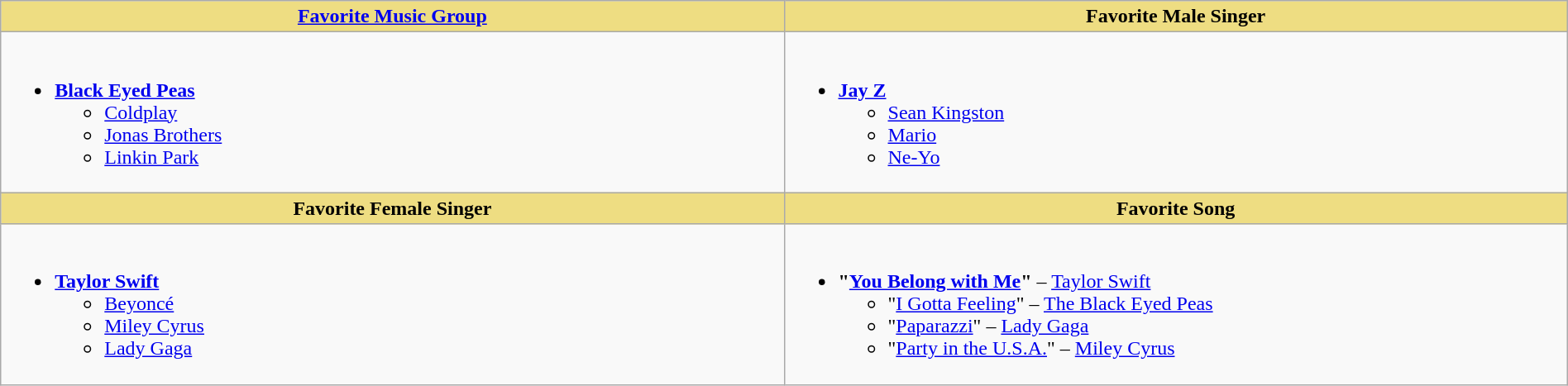<table class="wikitable" style="width:100%;">
<tr>
<th style="background:#EEDD82; width:50%"><a href='#'>Favorite Music Group</a></th>
<th style="background:#EEDD82; width:50%">Favorite Male Singer</th>
</tr>
<tr>
<td valign="top"><br><ul><li><strong><a href='#'>Black Eyed Peas</a></strong><ul><li><a href='#'>Coldplay</a></li><li><a href='#'>Jonas Brothers</a></li><li><a href='#'>Linkin Park</a></li></ul></li></ul></td>
<td valign="top"><br><ul><li><strong><a href='#'>Jay Z</a></strong><ul><li><a href='#'>Sean Kingston</a></li><li><a href='#'>Mario</a></li><li><a href='#'>Ne-Yo</a></li></ul></li></ul></td>
</tr>
<tr>
<th style="background:#EEDD82; width:50%">Favorite Female Singer</th>
<th style="background:#EEDD82; width:50%">Favorite Song</th>
</tr>
<tr>
<td valign="top"><br><ul><li><strong><a href='#'>Taylor Swift</a></strong><ul><li><a href='#'>Beyoncé</a></li><li><a href='#'>Miley Cyrus</a></li><li><a href='#'>Lady Gaga</a></li></ul></li></ul></td>
<td valign="top"><br><ul><li><strong>"<a href='#'>You Belong with Me</a>"</strong> – <a href='#'>Taylor Swift</a><ul><li>"<a href='#'>I Gotta Feeling</a>" – <a href='#'>The Black Eyed Peas</a></li><li>"<a href='#'>Paparazzi</a>" – <a href='#'>Lady Gaga</a></li><li>"<a href='#'>Party in the U.S.A.</a>" – <a href='#'>Miley Cyrus</a></li></ul></li></ul></td>
</tr>
</table>
